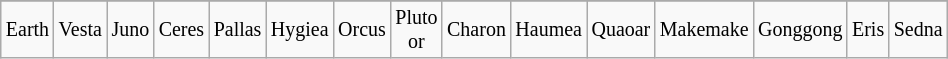<table class="wikitable skin-invert" style="margin:1em auto 1em auto; float:right; margin:10px">
<tr style="background:#ccf; font-size:smaller;">
</tr>
<tr style="font-size:smaller; text-align:center;">
<td>Earth <br> </td>
<td>Vesta <br> </td>
<td>Juno <br> </td>
<td>Ceres <br> </td>
<td>Pallas <br> </td>
<td>Hygiea <br> </td>
<td>Orcus <br> </td>
<td>Pluto <br>  or </td>
<td>Charon <br> </td>
<td>Haumea <br> </td>
<td>Quaoar <br> </td>
<td>Makemake <br> </td>
<td>Gonggong <br> </td>
<td>Eris <br> </td>
<td>Sedna <br> </td>
</tr>
</table>
